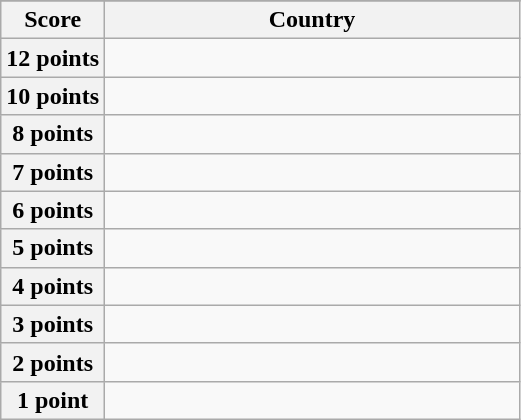<table class="wikitable">
<tr>
</tr>
<tr>
<th scope="col" width="20%">Score</th>
<th scope="col">Country</th>
</tr>
<tr>
<th scope="row">12 points</th>
<td></td>
</tr>
<tr>
<th scope="row">10 points</th>
<td></td>
</tr>
<tr>
<th scope="row">8 points</th>
<td></td>
</tr>
<tr>
<th scope="row">7 points</th>
<td></td>
</tr>
<tr>
<th scope="row">6 points</th>
<td></td>
</tr>
<tr>
<th scope="row">5 points</th>
<td></td>
</tr>
<tr>
<th scope="row">4 points</th>
<td></td>
</tr>
<tr>
<th scope="row">3 points</th>
<td></td>
</tr>
<tr>
<th scope="row">2 points</th>
<td></td>
</tr>
<tr>
<th scope="row">1 point</th>
<td></td>
</tr>
</table>
